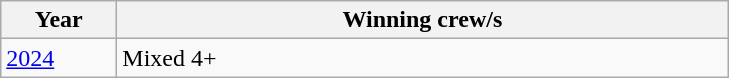<table class="wikitable">
<tr>
<th width=70>Year</th>
<th width=400>Winning crew/s</th>
</tr>
<tr>
<td><a href='#'>2024</a></td>
<td>Mixed 4+</td>
</tr>
</table>
